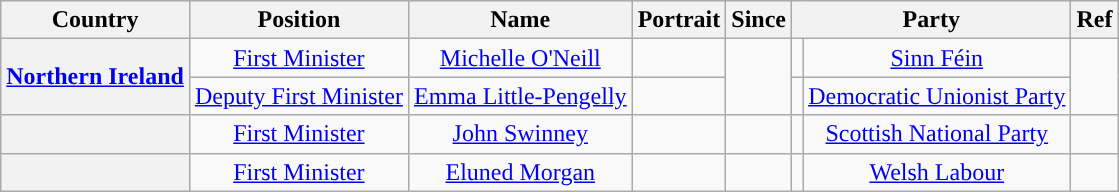<table class="wikitable sortable plainrowheaders" style="text-align:center;">
<tr>
<th>Country</th>
<th>Position</th>
<th>Name</th>
<th class=unsortable>Portrait</th>
<th>Since</th>
<th colspan=2>Party</th>
<th class=unsortable>Ref</th>
</tr>
<tr>
<th scope=row rowspan=2> <a href='#'>Northern Ireland</a></th>
<td><a href='#'>First Minister</a></td>
<td><a href='#'>Michelle O'Neill</a></td>
<td></td>
<td rowspan=2></td>
<td style="color:inherit;background:"></td>
<td><a href='#'>Sinn Féin</a></td>
<td rowspan=2></td>
</tr>
<tr>
<td><a href='#'>Deputy First Minister</a></td>
<td><a href='#'>Emma Little-Pengelly</a></td>
<td></td>
<td style="color:inherit;background:"></td>
<td><a href='#'>Democratic Unionist Party</a></td>
</tr>
<tr>
<th scope=row></th>
<td><a href='#'>First Minister</a></td>
<td><a href='#'>John Swinney</a></td>
<td></td>
<td></td>
<td style="color:inherit;background:"></td>
<td><a href='#'>Scottish National Party</a></td>
<td></td>
</tr>
<tr>
<th scope=row></th>
<td><a href='#'>First Minister</a></td>
<td><a href='#'>Eluned Morgan</a></td>
<td></td>
<td></td>
<td style="color:inherit;background:"></td>
<td><a href='#'>Welsh Labour</a></td>
<td></td>
</tr>
</table>
